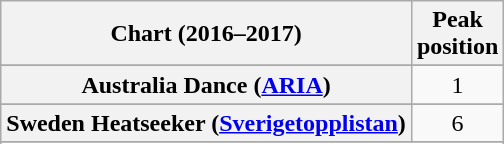<table class="wikitable sortable plainrowheaders" style="text-align:center">
<tr>
<th scope="col">Chart (2016–2017)</th>
<th scope="col">Peak<br> position</th>
</tr>
<tr>
</tr>
<tr>
<th scope="row">Australia Dance (<a href='#'>ARIA</a>)</th>
<td>1</td>
</tr>
<tr>
</tr>
<tr>
</tr>
<tr>
</tr>
<tr>
</tr>
<tr>
</tr>
<tr>
</tr>
<tr>
</tr>
<tr>
</tr>
<tr>
</tr>
<tr>
<th scope="row">Sweden Heatseeker (<a href='#'>Sverigetopplistan</a>)</th>
<td>6</td>
</tr>
<tr>
</tr>
<tr>
</tr>
<tr>
</tr>
<tr>
</tr>
<tr>
</tr>
</table>
